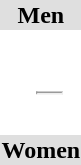<table>
<tr style="background:#dfdfdf;">
<td colspan="4" style="text-align:center;"><strong>Men</strong></td>
</tr>
<tr>
<th scope=row style="text-align:left"></th>
<td><br></td>
<td><br></td>
<td><br></td>
</tr>
<tr>
<th scope=row style="text-align:left"></th>
<td></td>
<td></td>
<td></td>
</tr>
<tr>
<th scope=row style="text-align:left"></th>
<td></td>
<td></td>
<td></td>
</tr>
<tr>
<th scope=row style="text-align:left"></th>
<td></td>
<td><hr></td>
<td></td>
</tr>
<tr>
<th scope=row style="text-align:left"></th>
<td></td>
<td></td>
<td></td>
</tr>
<tr>
<th scope=row style="text-align:left"></th>
<td></td>
<td></td>
<td></td>
</tr>
<tr>
<th scope=row style="text-align:left"></th>
<td></td>
<td></td>
<td></td>
</tr>
<tr>
<th scope=row style="text-align:left"></th>
<td></td>
<td></td>
<td></td>
</tr>
<tr style="background:#dfdfdf;">
<td colspan="4" style="text-align:center;"><strong>Women</strong></td>
</tr>
<tr>
<th scope=row style="text-align:left"></th>
<td><br></td>
<td><br></td>
<td><br></td>
</tr>
<tr>
<th scope=row style="text-align:left"></th>
<td></td>
<td></td>
<td></td>
</tr>
<tr>
<th scope=row style="text-align:left"></th>
<td></td>
<td></td>
<td></td>
</tr>
<tr>
<th scope=row style="text-align:left"></th>
<td></td>
<td></td>
<td></td>
</tr>
<tr>
<th scope=row style="text-align:left"></th>
<td></td>
<td></td>
<td></td>
</tr>
<tr>
<th scope=row style="text-align:left"></th>
<td></td>
<td></td>
<td></td>
</tr>
</table>
